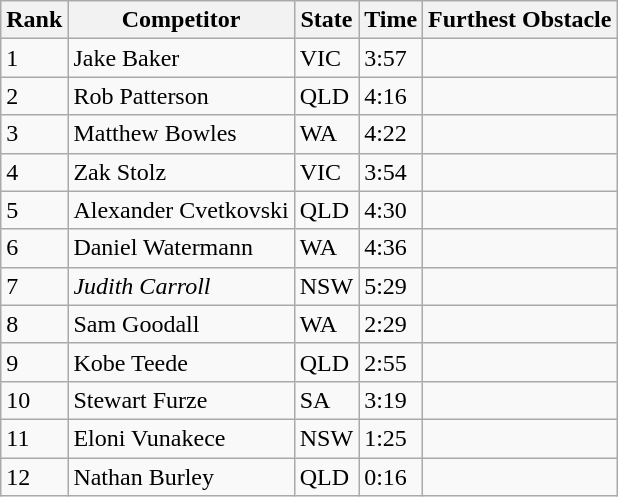<table class="wikitable sortable mw-collapsible">
<tr>
<th>Rank</th>
<th>Competitor</th>
<th>State</th>
<th>Time</th>
<th>Furthest Obstacle</th>
</tr>
<tr>
<td>1</td>
<td>Jake Baker</td>
<td>VIC</td>
<td>3:57</td>
<td></td>
</tr>
<tr>
<td>2</td>
<td>Rob Patterson</td>
<td>QLD</td>
<td>4:16</td>
<td></td>
</tr>
<tr>
<td>3</td>
<td>Matthew Bowles</td>
<td>WA</td>
<td>4:22</td>
<td></td>
</tr>
<tr>
<td>4</td>
<td>Zak Stolz</td>
<td>VIC</td>
<td>3:54</td>
<td></td>
</tr>
<tr>
<td>5</td>
<td>Alexander Cvetkovski</td>
<td>QLD</td>
<td>4:30</td>
<td></td>
</tr>
<tr>
<td>6</td>
<td>Daniel Watermann</td>
<td>WA</td>
<td>4:36</td>
<td></td>
</tr>
<tr>
<td>7</td>
<td><em> Judith Carroll </em></td>
<td>NSW</td>
<td>5:29</td>
<td></td>
</tr>
<tr>
<td>8</td>
<td>Sam Goodall</td>
<td>WA</td>
<td>2:29</td>
<td></td>
</tr>
<tr>
<td>9</td>
<td>Kobe Teede</td>
<td>QLD</td>
<td>2:55</td>
<td></td>
</tr>
<tr>
<td>10</td>
<td>Stewart Furze</td>
<td>SA</td>
<td>3:19</td>
<td></td>
</tr>
<tr>
<td>11</td>
<td>Eloni Vunakece</td>
<td>NSW</td>
<td>1:25</td>
<td></td>
</tr>
<tr>
<td>12</td>
<td>Nathan Burley</td>
<td>QLD</td>
<td>0:16</td>
<td></td>
</tr>
</table>
